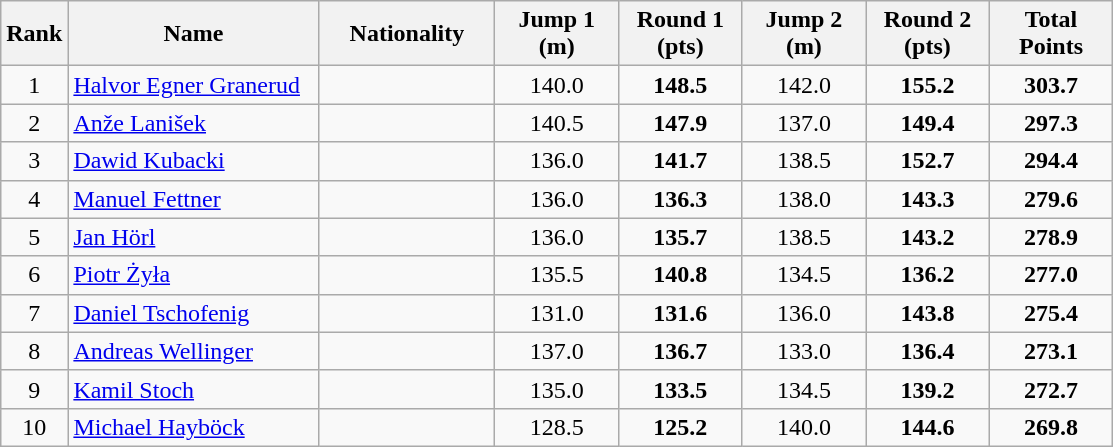<table class="wikitable sortable" style="text-align: center;">
<tr>
<th>Rank</th>
<th width=160>Name</th>
<th width=110>Nationality</th>
<th width=75>Jump 1 (m)</th>
<th width=75>Round 1 (pts)</th>
<th width=75>Jump 2 (m)</th>
<th width=75>Round 2 (pts)</th>
<th width=75>Total Points</th>
</tr>
<tr>
<td>1</td>
<td align=left><a href='#'>Halvor Egner Granerud</a></td>
<td align=left></td>
<td>140.0</td>
<td><strong>148.5</strong></td>
<td>142.0</td>
<td><strong>155.2</strong></td>
<td><strong>303.7</strong></td>
</tr>
<tr>
<td>2</td>
<td align=left><a href='#'>Anže Lanišek</a></td>
<td align=left></td>
<td>140.5</td>
<td><strong>147.9</strong></td>
<td>137.0</td>
<td><strong>149.4</strong></td>
<td><strong>297.3</strong></td>
</tr>
<tr>
<td>3</td>
<td align=left><a href='#'>Dawid Kubacki</a></td>
<td align=left></td>
<td>136.0</td>
<td><strong>141.7</strong></td>
<td>138.5</td>
<td><strong>152.7</strong></td>
<td><strong>294.4</strong></td>
</tr>
<tr>
<td>4</td>
<td align=left><a href='#'>Manuel Fettner</a></td>
<td align=left></td>
<td>136.0</td>
<td><strong>136.3</strong></td>
<td>138.0</td>
<td><strong>143.3</strong></td>
<td><strong>279.6</strong></td>
</tr>
<tr>
<td>5</td>
<td align=left><a href='#'>Jan Hörl</a></td>
<td align=left></td>
<td>136.0</td>
<td><strong>135.7</strong></td>
<td>138.5</td>
<td><strong>143.2</strong></td>
<td><strong>278.9</strong></td>
</tr>
<tr>
<td>6</td>
<td align=left><a href='#'>Piotr Żyła</a></td>
<td align=left></td>
<td>135.5</td>
<td><strong>140.8</strong></td>
<td>134.5</td>
<td><strong>136.2</strong></td>
<td><strong>277.0</strong></td>
</tr>
<tr>
<td>7</td>
<td align=left><a href='#'>Daniel Tschofenig</a></td>
<td align=left></td>
<td>131.0</td>
<td><strong>131.6</strong></td>
<td>136.0</td>
<td><strong>143.8</strong></td>
<td><strong>275.4</strong></td>
</tr>
<tr>
<td>8</td>
<td align=left><a href='#'>Andreas Wellinger</a></td>
<td align=left></td>
<td>137.0</td>
<td><strong>136.7</strong></td>
<td>133.0</td>
<td><strong>136.4</strong></td>
<td><strong>273.1</strong></td>
</tr>
<tr>
<td>9</td>
<td align=left><a href='#'>Kamil Stoch</a></td>
<td align=left></td>
<td>135.0</td>
<td><strong>133.5</strong></td>
<td>134.5</td>
<td><strong>139.2</strong></td>
<td><strong>272.7</strong></td>
</tr>
<tr>
<td>10</td>
<td align=left><a href='#'>Michael Hayböck</a></td>
<td align=left></td>
<td>128.5</td>
<td><strong>125.2</strong></td>
<td>140.0</td>
<td><strong>144.6</strong></td>
<td><strong>269.8</strong></td>
</tr>
</table>
